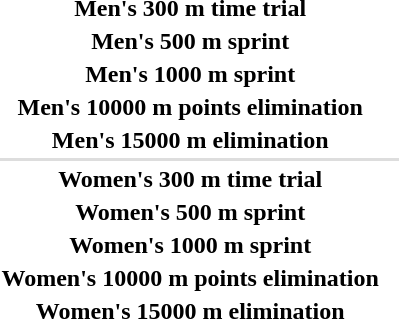<table>
<tr>
<th scope="row">Men's 300 m time trial</th>
<td></td>
<td></td>
<td></td>
</tr>
<tr>
<th scope="row">Men's 500 m sprint</th>
<td></td>
<td></td>
<td></td>
</tr>
<tr>
<th scope="row">Men's 1000 m sprint</th>
<td></td>
<td></td>
<td></td>
</tr>
<tr>
<th scope="row">Men's 10000 m points elimination</th>
<td></td>
<td></td>
<td></td>
</tr>
<tr>
<th scope="row">Men's 15000 m elimination</th>
<td></td>
<td></td>
<td></td>
</tr>
<tr bgcolor=#DDDDDD>
<td colspan=4></td>
</tr>
<tr>
<th scope="row">Women's 300 m time trial</th>
<td></td>
<td></td>
<td></td>
</tr>
<tr>
<th scope="row">Women's 500 m sprint</th>
<td></td>
<td></td>
<td></td>
</tr>
<tr>
<th scope="row">Women's 1000 m sprint</th>
<td></td>
<td></td>
<td></td>
</tr>
<tr>
<th scope="row">Women's 10000 m points elimination</th>
<td></td>
<td></td>
<td></td>
</tr>
<tr>
<th scope="row">Women's 15000 m elimination</th>
<td></td>
<td></td>
<td></td>
</tr>
</table>
